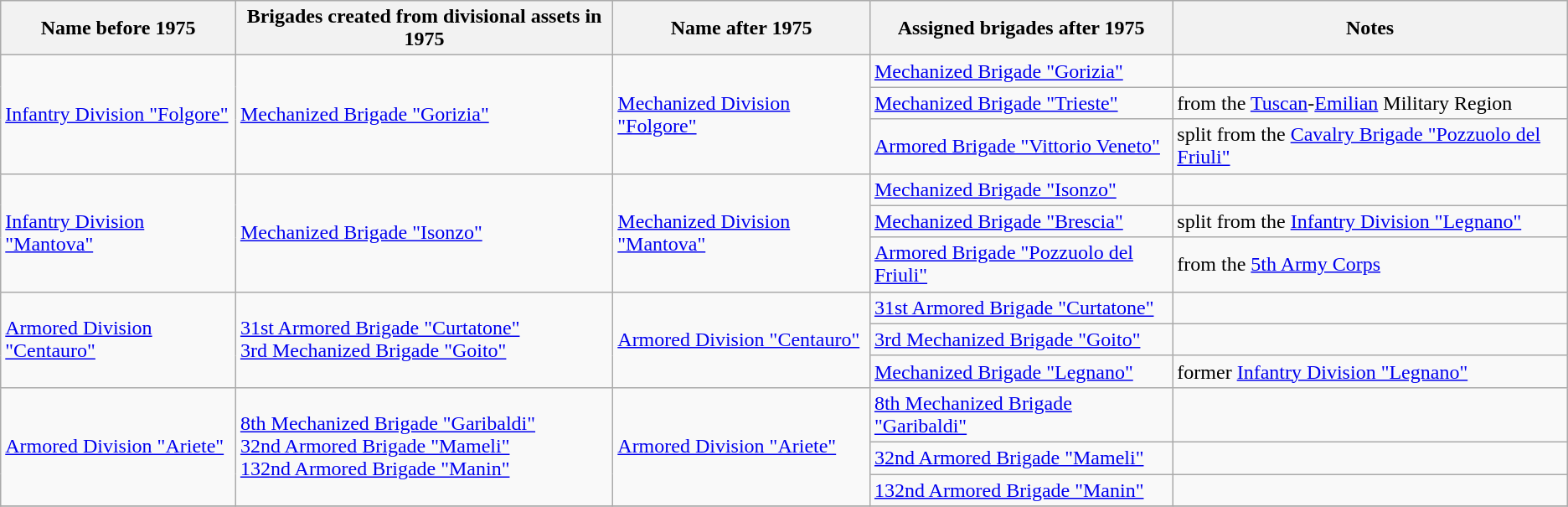<table class="wikitable">
<tr>
<th>Name before 1975</th>
<th>Brigades created from divisional assets in 1975</th>
<th>Name after 1975</th>
<th>Assigned brigades after 1975</th>
<th>Notes</th>
</tr>
<tr>
<td rowspan="3" colspan="1" style="text-align: left;"><a href='#'>Infantry Division "Folgore"</a></td>
<td rowspan="3" colspan="1" style="text-align: left;"><a href='#'>Mechanized Brigade "Gorizia"</a></td>
<td rowspan="3" colspan="1" style="text-align: left;"><a href='#'>Mechanized Division "Folgore"</a></td>
<td rowspan="1" colspan="1" style="text-align: left;"><a href='#'>Mechanized Brigade "Gorizia"</a></td>
<td rowspan="1" colspan="1" style="text-align: left;"></td>
</tr>
<tr>
<td><a href='#'>Mechanized Brigade "Trieste"</a></td>
<td rowspan="1" colspan="1" style="text-align: left;">from the <a href='#'>Tuscan</a>-<a href='#'>Emilian</a> Military Region</td>
</tr>
<tr>
<td><a href='#'>Armored Brigade "Vittorio Veneto"</a></td>
<td rowspan="1" colspan="1" style="text-align: left;">split from the <a href='#'>Cavalry Brigade "Pozzuolo del Friuli"</a></td>
</tr>
<tr>
<td rowspan="3" colspan="1" style="text-align: left;"><a href='#'>Infantry Division "Mantova"</a></td>
<td rowspan="3" colspan="1" style="text-align: left;"><a href='#'>Mechanized Brigade "Isonzo"</a></td>
<td rowspan="3" colspan="1" style="text-align: left;"><a href='#'>Mechanized Division "Mantova"</a></td>
<td rowspan="1" colspan="1" style="text-align: left;"><a href='#'>Mechanized Brigade "Isonzo"</a></td>
<td rowspan="1" colspan="1" style="text-align: left;"></td>
</tr>
<tr>
<td><a href='#'>Mechanized Brigade "Brescia"</a></td>
<td rowspan="1" colspan="1" style="text-align: left;">split from the <a href='#'>Infantry Division "Legnano"</a></td>
</tr>
<tr>
<td><a href='#'>Armored Brigade "Pozzuolo del Friuli"</a></td>
<td rowspan="1" colspan="1" style="text-align: left;">from the <a href='#'>5th Army Corps</a></td>
</tr>
<tr>
<td rowspan="3" colspan="1" style="text-align: left;"><a href='#'>Armored Division "Centauro"</a></td>
<td rowspan="3" colspan="1" style="text-align: left;"><a href='#'>31st Armored Brigade "Curtatone"</a><br><a href='#'>3rd Mechanized Brigade "Goito"</a></td>
<td rowspan="3" colspan="1" style="text-align: left;"><a href='#'>Armored Division "Centauro"</a></td>
<td rowspan="1" colspan="1" style="text-align: left;"><a href='#'>31st Armored Brigade "Curtatone"</a></td>
<td rowspan="1" colspan="1" style="text-align: left;"></td>
</tr>
<tr>
<td><a href='#'>3rd Mechanized Brigade "Goito"</a></td>
<td rowspan="1" colspan="1" style="text-align: left;"></td>
</tr>
<tr>
<td><a href='#'>Mechanized Brigade "Legnano"</a></td>
<td rowspan="1" colspan="1" style="text-align: left;">former <a href='#'>Infantry Division "Legnano"</a></td>
</tr>
<tr>
<td rowspan="3" colspan="1" style="text-align: left;"><a href='#'>Armored Division "Ariete"</a></td>
<td rowspan="3" colspan="1" style="text-align: left;"><a href='#'>8th Mechanized Brigade "Garibaldi"</a><br><a href='#'>32nd Armored Brigade "Mameli"</a><br><a href='#'>132nd Armored Brigade "Manin"</a></td>
<td rowspan="3" colspan="1" style="text-align: left;"><a href='#'>Armored Division "Ariete"</a></td>
<td rowspan="1" colspan="1" style="text-align: left;"><a href='#'>8th Mechanized Brigade "Garibaldi"</a></td>
<td rowspan="1" colspan="1" style="text-align: left;"></td>
</tr>
<tr>
<td><a href='#'>32nd Armored Brigade "Mameli"</a></td>
<td rowspan="1" colspan="1" style="text-align: left;"></td>
</tr>
<tr>
<td><a href='#'>132nd Armored Brigade "Manin"</a></td>
<td rowspan="1" colspan="1" style="text-align: left;"></td>
</tr>
<tr>
</tr>
</table>
